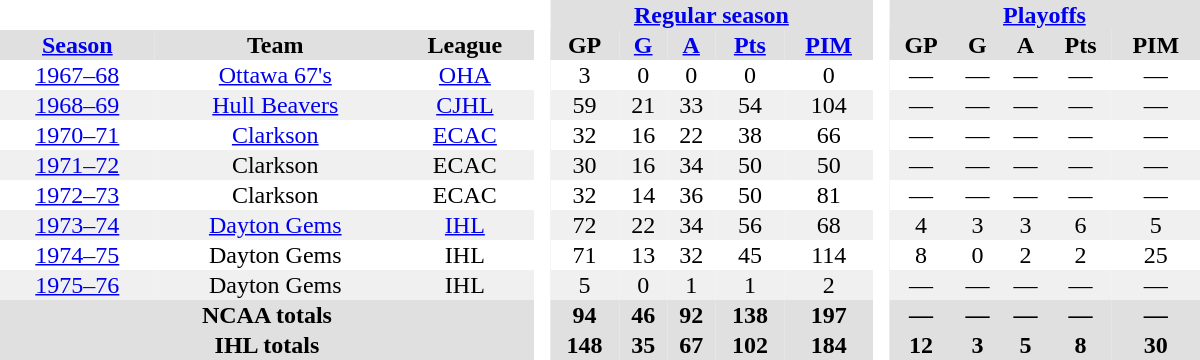<table border="0" cellpadding="1" cellspacing="0" style="text-align:center; width:50em;">
<tr style="background:#e0e0e0;">
<th colspan="3"  bgcolor="#ffffff"> </th>
<th rowspan="99" bgcolor="#ffffff"> </th>
<th colspan="5"><a href='#'>Regular season</a></th>
<th rowspan="99" bgcolor="#ffffff"> </th>
<th colspan="5"><a href='#'>Playoffs</a></th>
</tr>
<tr style="background:#e0e0e0;">
<th><a href='#'>Season</a></th>
<th>Team</th>
<th>League</th>
<th>GP</th>
<th><a href='#'>G</a></th>
<th><a href='#'>A</a></th>
<th><a href='#'>Pts</a></th>
<th><a href='#'>PIM</a></th>
<th>GP</th>
<th>G</th>
<th>A</th>
<th>Pts</th>
<th>PIM</th>
</tr>
<tr>
<td><a href='#'>1967–68</a></td>
<td><a href='#'>Ottawa 67's</a></td>
<td><a href='#'>OHA</a></td>
<td>3</td>
<td>0</td>
<td>0</td>
<td>0</td>
<td>0</td>
<td>—</td>
<td>—</td>
<td>—</td>
<td>—</td>
<td>—</td>
</tr>
<tr style="background:#f0f0f0;">
<td><a href='#'>1968–69</a></td>
<td><a href='#'>Hull Beavers</a></td>
<td><a href='#'>CJHL</a></td>
<td>59</td>
<td>21</td>
<td>33</td>
<td>54</td>
<td>104</td>
<td>—</td>
<td>—</td>
<td>—</td>
<td>—</td>
<td>—</td>
</tr>
<tr>
<td><a href='#'>1970–71</a></td>
<td><a href='#'>Clarkson</a></td>
<td><a href='#'>ECAC</a></td>
<td>32</td>
<td>16</td>
<td>22</td>
<td>38</td>
<td>66</td>
<td>—</td>
<td>—</td>
<td>—</td>
<td>—</td>
<td>—</td>
</tr>
<tr style="background:#f0f0f0;">
<td><a href='#'>1971–72</a></td>
<td>Clarkson</td>
<td>ECAC</td>
<td>30</td>
<td>16</td>
<td>34</td>
<td>50</td>
<td>50</td>
<td>—</td>
<td>—</td>
<td>—</td>
<td>—</td>
<td>—</td>
</tr>
<tr>
<td><a href='#'>1972–73</a></td>
<td>Clarkson</td>
<td>ECAC</td>
<td>32</td>
<td>14</td>
<td>36</td>
<td>50</td>
<td>81</td>
<td>—</td>
<td>—</td>
<td>—</td>
<td>—</td>
<td>—</td>
</tr>
<tr style="background:#f0f0f0;">
<td><a href='#'>1973–74</a></td>
<td><a href='#'>Dayton Gems</a></td>
<td><a href='#'>IHL</a></td>
<td>72</td>
<td>22</td>
<td>34</td>
<td>56</td>
<td>68</td>
<td>4</td>
<td>3</td>
<td>3</td>
<td>6</td>
<td>5</td>
</tr>
<tr>
<td><a href='#'>1974–75</a></td>
<td>Dayton Gems</td>
<td>IHL</td>
<td>71</td>
<td>13</td>
<td>32</td>
<td>45</td>
<td>114</td>
<td>8</td>
<td>0</td>
<td>2</td>
<td>2</td>
<td>25</td>
</tr>
<tr style="background:#f0f0f0;">
<td><a href='#'>1975–76</a></td>
<td>Dayton Gems</td>
<td>IHL</td>
<td>5</td>
<td>0</td>
<td>1</td>
<td>1</td>
<td>2</td>
<td>—</td>
<td>—</td>
<td>—</td>
<td>—</td>
<td>—</td>
</tr>
<tr style="background:#e0e0e0;">
<th colspan="3">NCAA totals</th>
<th>94</th>
<th>46</th>
<th>92</th>
<th>138</th>
<th>197</th>
<th>—</th>
<th>—</th>
<th>—</th>
<th>—</th>
<th>—</th>
</tr>
<tr style="background:#e0e0e0;">
<th colspan="3">IHL totals</th>
<th>148</th>
<th>35</th>
<th>67</th>
<th>102</th>
<th>184</th>
<th>12</th>
<th>3</th>
<th>5</th>
<th>8</th>
<th>30</th>
</tr>
</table>
